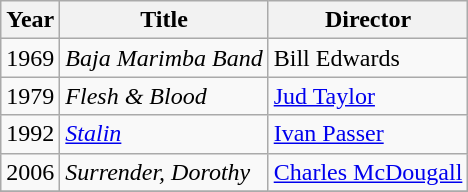<table class="wikitable">
<tr>
<th>Year</th>
<th>Title</th>
<th>Director</th>
</tr>
<tr>
<td>1969</td>
<td><em>Baja Marimba Band</em></td>
<td>Bill Edwards</td>
</tr>
<tr>
<td>1979</td>
<td><em>Flesh & Blood</em></td>
<td><a href='#'>Jud Taylor</a></td>
</tr>
<tr>
<td>1992</td>
<td><em><a href='#'>Stalin</a></em></td>
<td><a href='#'>Ivan Passer</a></td>
</tr>
<tr>
<td>2006</td>
<td><em>Surrender, Dorothy</em></td>
<td><a href='#'>Charles McDougall</a></td>
</tr>
<tr>
</tr>
</table>
